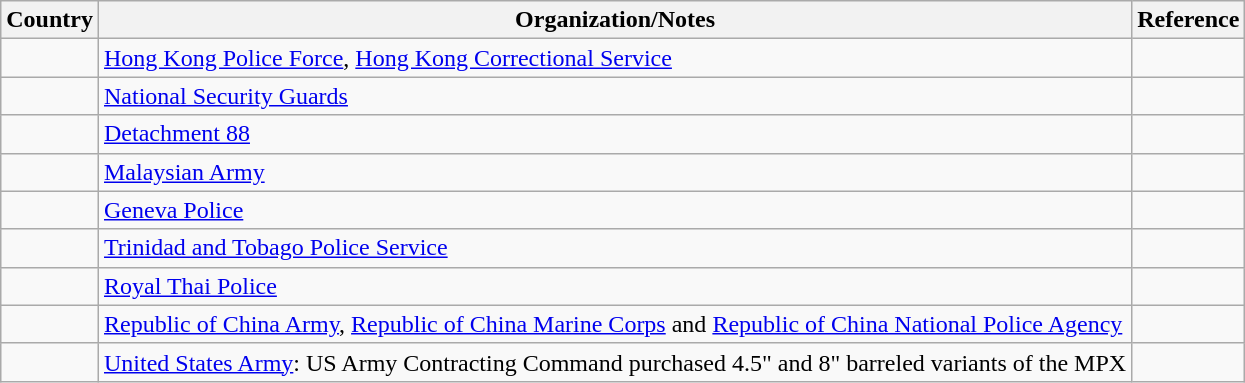<table class="wikitable">
<tr>
<th>Country</th>
<th>Organization/Notes</th>
<th>Reference</th>
</tr>
<tr>
<td></td>
<td><a href='#'>Hong Kong Police Force</a>, <a href='#'>Hong Kong Correctional Service</a></td>
<td></td>
</tr>
<tr>
<td></td>
<td><a href='#'>National Security Guards</a></td>
<td></td>
</tr>
<tr>
<td></td>
<td><a href='#'>Detachment 88</a></td>
<td></td>
</tr>
<tr>
<td></td>
<td><a href='#'>Malaysian Army</a></td>
<td></td>
</tr>
<tr>
<td></td>
<td><a href='#'>Geneva Police</a></td>
<td></td>
</tr>
<tr>
<td></td>
<td><a href='#'>Trinidad and Tobago Police Service</a></td>
<td></td>
</tr>
<tr>
<td></td>
<td><a href='#'>Royal Thai Police</a></td>
<td></td>
</tr>
<tr>
<td></td>
<td><a href='#'>Republic of China Army</a>, <a href='#'>Republic of China Marine Corps</a> and <a href='#'>Republic of China National Police Agency</a></td>
<td></td>
</tr>
<tr>
<td></td>
<td><a href='#'>United States Army</a>: US Army Contracting Command purchased 4.5" and 8" barreled variants of the MPX</td>
<td></td>
</tr>
</table>
